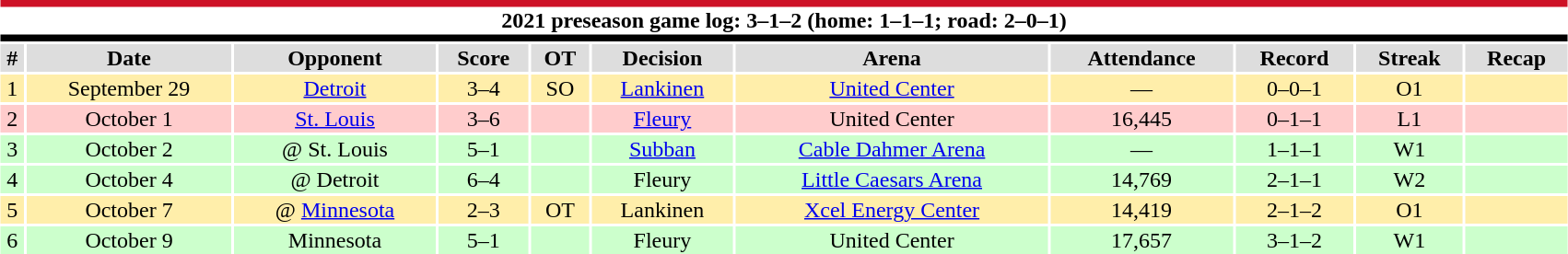<table class="toccolours collapsible collapsed" style="width:90%; clear:both; margin:1.5em auto; text-align:center;">
<tr>
<th colspan=11 style="background:#FFFFFF; border-top:#CE1126 5px solid; border-bottom:#000000 5px solid;">2021 preseason game log: 3–1–2 (home: 1–1–1; road: 2–0–1)</th>
</tr>
<tr style="background:#ddd;">
<th>#</th>
<th>Date</th>
<th>Opponent</th>
<th>Score</th>
<th>OT</th>
<th>Decision</th>
<th>Arena</th>
<th>Attendance</th>
<th>Record</th>
<th>Streak</th>
<th>Recap</th>
</tr>
<tr style="background:#fea;">
<td>1</td>
<td>September 29</td>
<td><a href='#'>Detroit</a></td>
<td>3–4</td>
<td>SO</td>
<td><a href='#'>Lankinen</a></td>
<td><a href='#'>United Center</a></td>
<td>—</td>
<td>0–0–1</td>
<td>O1</td>
<td></td>
</tr>
<tr style="background:#fcc;">
<td>2</td>
<td>October 1</td>
<td><a href='#'>St. Louis</a></td>
<td>3–6</td>
<td></td>
<td><a href='#'>Fleury</a></td>
<td>United Center</td>
<td>16,445</td>
<td>0–1–1</td>
<td>L1</td>
<td></td>
</tr>
<tr style="background:#cfc;">
<td>3</td>
<td>October 2</td>
<td>@ St. Louis</td>
<td>5–1</td>
<td></td>
<td><a href='#'>Subban</a></td>
<td><a href='#'>Cable Dahmer Arena</a></td>
<td>—</td>
<td>1–1–1</td>
<td>W1</td>
<td></td>
</tr>
<tr style="background:#cfc;">
<td>4</td>
<td>October 4</td>
<td>@ Detroit</td>
<td>6–4</td>
<td></td>
<td>Fleury</td>
<td><a href='#'>Little Caesars Arena</a></td>
<td>14,769</td>
<td>2–1–1</td>
<td>W2</td>
<td></td>
</tr>
<tr style="background:#fea;">
<td>5</td>
<td>October 7</td>
<td>@ <a href='#'>Minnesota</a></td>
<td>2–3</td>
<td>OT</td>
<td>Lankinen</td>
<td><a href='#'>Xcel Energy Center</a></td>
<td>14,419</td>
<td>2–1–2</td>
<td>O1</td>
<td></td>
</tr>
<tr style="background:#cfc;">
<td>6</td>
<td>October 9</td>
<td>Minnesota</td>
<td>5–1</td>
<td></td>
<td>Fleury</td>
<td>United Center</td>
<td>17,657</td>
<td>3–1–2</td>
<td>W1</td>
<td></td>
</tr>
</table>
